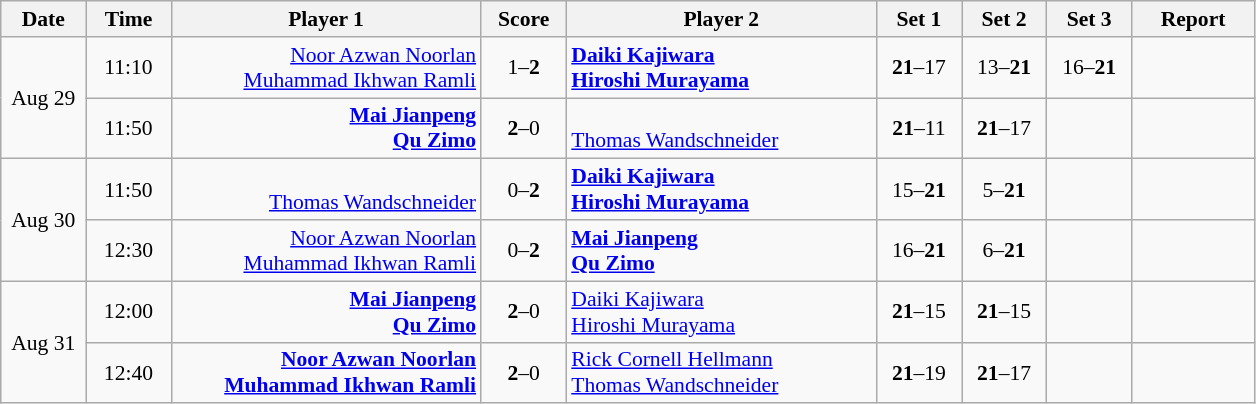<table class="nowrap wikitable" style="font-size:90%; text-align:center">
<tr>
<th width="50">Date</th>
<th width="50">Time</th>
<th width="200">Player 1</th>
<th width="50">Score</th>
<th width="200">Player 2</th>
<th width="50">Set 1</th>
<th width="50">Set 2</th>
<th width="50">Set 3</th>
<th width="75">Report</th>
</tr>
<tr>
<td rowspan="2">Aug 29</td>
<td>11:10</td>
<td align="right"><a href='#'>Noor Azwan Noorlan</a> <br><a href='#'>Muhammad Ikhwan Ramli</a> </td>
<td>1–<strong>2</strong></td>
<td align="left"><strong> <a href='#'>Daiki Kajiwara</a><br> <a href='#'>Hiroshi Murayama</a></strong></td>
<td><strong>21</strong>–17</td>
<td>13–<strong>21</strong></td>
<td>16–<strong>21</strong></td>
<td></td>
</tr>
<tr>
<td>11:50</td>
<td align="right"><strong><a href='#'>Mai Jianpeng</a> <br><a href='#'>Qu Zimo</a> </strong></td>
<td><strong>2</strong>–0</td>
<td align="left"> <br> <a href='#'>Thomas Wandschneider</a></td>
<td><strong>21</strong>–11</td>
<td><strong>21</strong>–17</td>
<td></td>
<td></td>
</tr>
<tr>
<td rowspan="2">Aug 30</td>
<td>11:50</td>
<td align="right"> <br><a href='#'>Thomas Wandschneider</a> </td>
<td>0–<strong>2</strong></td>
<td align="left"><strong> <a href='#'>Daiki Kajiwara</a><br> <a href='#'>Hiroshi Murayama</a></strong></td>
<td>15–<strong>21</strong></td>
<td>5–<strong>21</strong></td>
<td></td>
<td></td>
</tr>
<tr>
<td>12:30</td>
<td align="right"><a href='#'>Noor Azwan Noorlan</a> <br><a href='#'>Muhammad Ikhwan Ramli</a> </td>
<td>0–<strong>2</strong></td>
<td align="left"><strong> <a href='#'>Mai Jianpeng</a><br> <a href='#'>Qu Zimo</a></strong></td>
<td>16–<strong>21</strong></td>
<td>6–<strong>21</strong></td>
<td></td>
<td></td>
</tr>
<tr>
<td rowspan="2">Aug 31</td>
<td>12:00</td>
<td align="right"><strong><a href='#'>Mai Jianpeng</a> <br><a href='#'>Qu Zimo</a> </strong></td>
<td><strong>2</strong>–0</td>
<td align="left"> <a href='#'>Daiki Kajiwara</a><br> <a href='#'>Hiroshi Murayama</a></td>
<td><strong>21</strong>–15</td>
<td><strong>21</strong>–15</td>
<td></td>
<td></td>
</tr>
<tr>
<td>12:40</td>
<td align="right"><strong><a href='#'>Noor Azwan Noorlan</a> <br><a href='#'>Muhammad Ikhwan Ramli</a> </strong></td>
<td><strong>2</strong>–0</td>
<td align="left"> <a href='#'>Rick Cornell Hellmann</a><br> <a href='#'>Thomas Wandschneider</a></td>
<td><strong>21</strong>–19</td>
<td><strong>21</strong>–17</td>
<td></td>
<td></td>
</tr>
</table>
